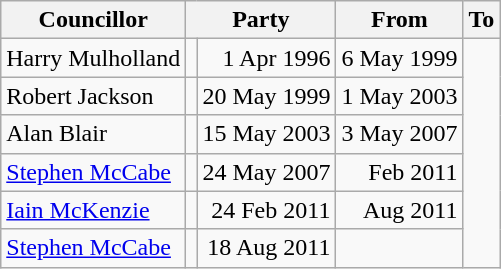<table class=wikitable>
<tr>
<th>Councillor</th>
<th colspan=2>Party</th>
<th>From</th>
<th>To</th>
</tr>
<tr>
<td>Harry Mulholland</td>
<td></td>
<td align=right>1 Apr 1996</td>
<td align=right>6 May 1999</td>
</tr>
<tr>
<td>Robert Jackson</td>
<td></td>
<td align=right>20 May 1999</td>
<td align=right>1 May 2003</td>
</tr>
<tr>
<td>Alan Blair</td>
<td></td>
<td align=right>15 May 2003</td>
<td align=right>3 May 2007</td>
</tr>
<tr>
<td><a href='#'>Stephen McCabe</a></td>
<td></td>
<td align=right>24 May 2007</td>
<td align=right>Feb 2011</td>
</tr>
<tr>
<td><a href='#'>Iain McKenzie</a></td>
<td></td>
<td align=right>24 Feb 2011</td>
<td align=right>Aug 2011</td>
</tr>
<tr>
<td><a href='#'>Stephen McCabe</a></td>
<td></td>
<td align=right>18 Aug 2011</td>
<td align=right></td>
</tr>
</table>
